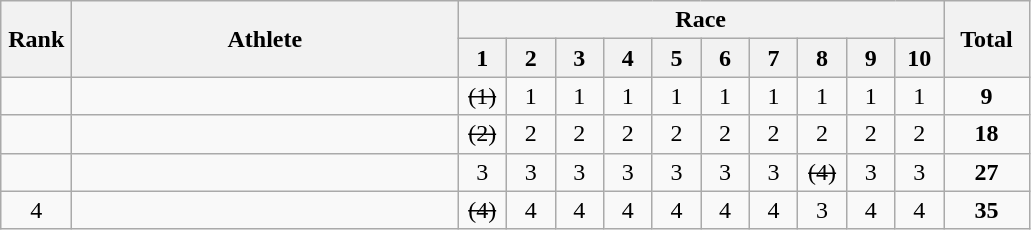<table class="wikitable" style="text-align:center">
<tr>
<th rowspan="2" width=40>Rank</th>
<th rowspan="2" width=250>Athlete</th>
<th colspan="10">Race</th>
<th rowspan="2" width=50>Total</th>
</tr>
<tr>
<th width=25>1</th>
<th width=25>2</th>
<th width=25>3</th>
<th width=25>4</th>
<th width=25>5</th>
<th width=25>6</th>
<th width=25>7</th>
<th width=25>8</th>
<th width=25>9</th>
<th width=25>10</th>
</tr>
<tr>
<td></td>
<td align=left></td>
<td><s>(1)</s></td>
<td>1</td>
<td>1</td>
<td>1</td>
<td>1</td>
<td>1</td>
<td>1</td>
<td>1</td>
<td>1</td>
<td>1</td>
<td><strong>9</strong></td>
</tr>
<tr>
<td></td>
<td align=left></td>
<td><s>(2)</s></td>
<td>2</td>
<td>2</td>
<td>2</td>
<td>2</td>
<td>2</td>
<td>2</td>
<td>2</td>
<td>2</td>
<td>2</td>
<td><strong>18</strong></td>
</tr>
<tr>
<td></td>
<td align=left></td>
<td>3</td>
<td>3</td>
<td>3</td>
<td>3</td>
<td>3</td>
<td>3</td>
<td>3</td>
<td><s>(4)</s></td>
<td>3</td>
<td>3</td>
<td><strong>27</strong></td>
</tr>
<tr>
<td>4</td>
<td align=left></td>
<td><s>(4)</s></td>
<td>4</td>
<td>4</td>
<td>4</td>
<td>4</td>
<td>4</td>
<td>4</td>
<td>3</td>
<td>4</td>
<td>4</td>
<td><strong>35</strong></td>
</tr>
</table>
